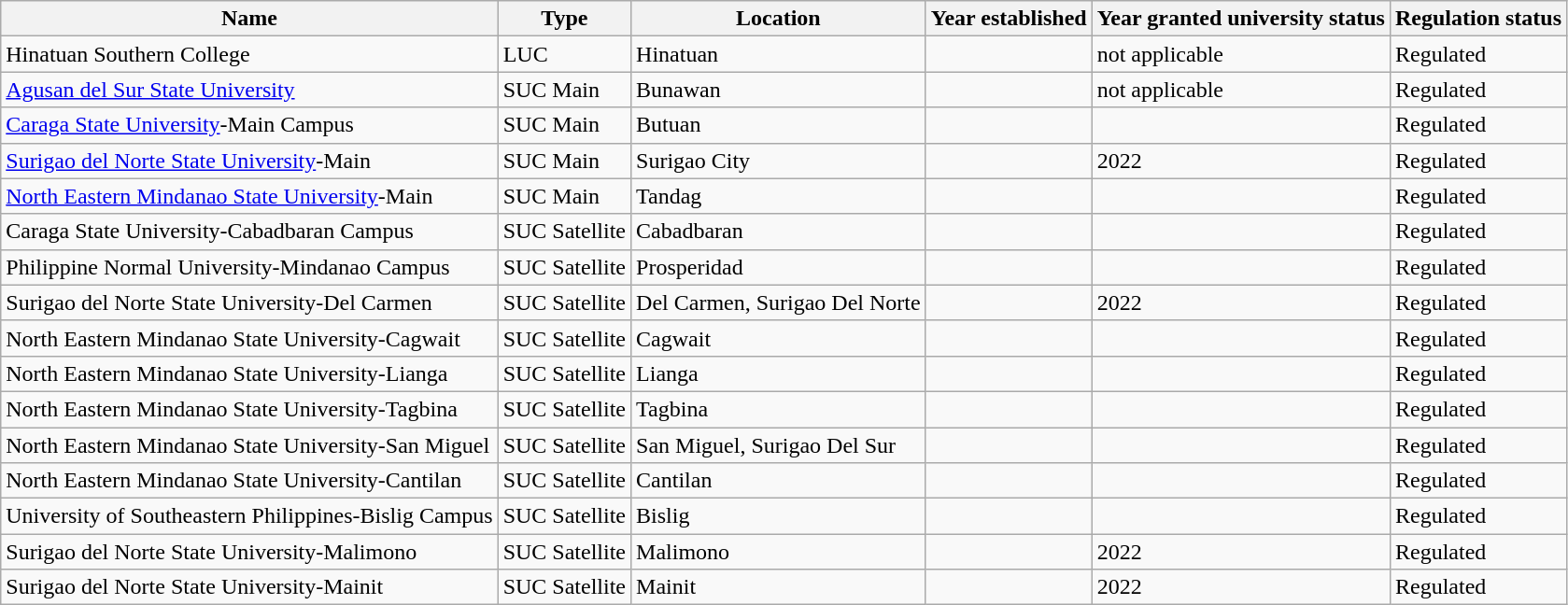<table class="wikitable sortable static-row-numbers">
<tr>
<th>Name</th>
<th>Type</th>
<th class="unsortable">Location</th>
<th>Year established</th>
<th style="vertical-align:middle;">Year granted university status</th>
<th style="vertical-align:middle;">Regulation status</th>
</tr>
<tr>
<td>Hinatuan Southern College</td>
<td>LUC</td>
<td>Hinatuan</td>
<td></td>
<td style="vertical-align:middle;">not applicable</td>
<td style="vertical-align:middle;">Regulated</td>
</tr>
<tr>
<td><a href='#'>Agusan del Sur State University</a></td>
<td>SUC Main</td>
<td>Bunawan</td>
<td></td>
<td style="vertical-align:middle;">not applicable</td>
<td style="vertical-align:middle;">Regulated</td>
</tr>
<tr>
<td><a href='#'>Caraga State University</a>-Main Campus</td>
<td>SUC Main</td>
<td>Butuan</td>
<td></td>
<td></td>
<td style="vertical-align:middle;">Regulated</td>
</tr>
<tr>
<td><a href='#'>Surigao del Norte State University</a>-Main</td>
<td>SUC Main</td>
<td>Surigao City</td>
<td></td>
<td style="vertical-align:middle;">2022</td>
<td style="vertical-align:middle;">Regulated</td>
</tr>
<tr>
<td><a href='#'>North Eastern Mindanao State University</a>-Main</td>
<td>SUC Main</td>
<td>Tandag</td>
<td></td>
<td></td>
<td style="vertical-align:middle;">Regulated</td>
</tr>
<tr>
<td>Caraga State University-Cabadbaran Campus</td>
<td>SUC Satellite</td>
<td>Cabadbaran</td>
<td></td>
<td></td>
<td style="vertical-align:middle;">Regulated</td>
</tr>
<tr>
<td>Philippine Normal University-Mindanao Campus</td>
<td>SUC Satellite</td>
<td>Prosperidad</td>
<td></td>
<td></td>
<td style="vertical-align:middle;">Regulated</td>
</tr>
<tr>
<td>Surigao del Norte State University-Del Carmen</td>
<td>SUC Satellite</td>
<td>Del Carmen, Surigao Del Norte</td>
<td></td>
<td style="vertical-align:middle;">2022</td>
<td style="vertical-align:middle;">Regulated</td>
</tr>
<tr>
<td>North Eastern Mindanao State University-Cagwait</td>
<td>SUC Satellite</td>
<td>Cagwait</td>
<td></td>
<td></td>
<td style="vertical-align:middle;">Regulated</td>
</tr>
<tr>
<td>North Eastern Mindanao State University-Lianga</td>
<td>SUC Satellite</td>
<td>Lianga</td>
<td></td>
<td></td>
<td style="vertical-align:middle;">Regulated</td>
</tr>
<tr>
<td>North Eastern Mindanao State University-Tagbina</td>
<td>SUC Satellite</td>
<td>Tagbina</td>
<td></td>
<td></td>
<td style="vertical-align:middle;">Regulated</td>
</tr>
<tr>
<td>North Eastern Mindanao State University-San Miguel</td>
<td>SUC Satellite</td>
<td>San Miguel, Surigao Del Sur</td>
<td></td>
<td></td>
<td style="vertical-align:middle;">Regulated</td>
</tr>
<tr>
<td>North Eastern Mindanao State University-Cantilan</td>
<td>SUC Satellite</td>
<td>Cantilan</td>
<td></td>
<td></td>
<td style="vertical-align:middle;">Regulated</td>
</tr>
<tr>
<td>University of Southeastern Philippines-Bislig Campus</td>
<td>SUC Satellite</td>
<td>Bislig</td>
<td></td>
<td></td>
<td style="vertical-align:middle;">Regulated</td>
</tr>
<tr>
<td>Surigao del Norte State University-Malimono</td>
<td>SUC Satellite</td>
<td>Malimono</td>
<td></td>
<td style="vertical-align:middle;">2022</td>
<td style="vertical-align:middle;">Regulated</td>
</tr>
<tr>
<td>Surigao del Norte State University-Mainit</td>
<td>SUC Satellite</td>
<td>Mainit</td>
<td></td>
<td style="vertical-align:middle;">2022</td>
<td style="vertical-align:middle;">Regulated</td>
</tr>
</table>
